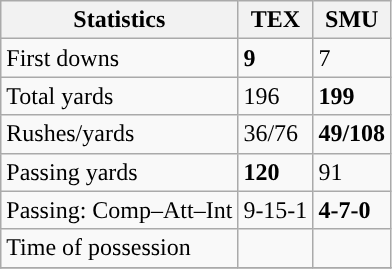<table class="wikitable" style="float: left;">
<tr>
<th>Statistics</th>
<th>TEX</th>
<th>SMU</th>
</tr>
<tr>
<td>First downs</td>
<td><strong>9</strong></td>
<td>7</td>
</tr>
<tr>
<td>Total yards</td>
<td>196</td>
<td><strong>199</strong></td>
</tr>
<tr>
<td>Rushes/yards</td>
<td>36/76</td>
<td><strong>49/108</strong></td>
</tr>
<tr>
<td>Passing yards</td>
<td><strong>120</strong></td>
<td>91</td>
</tr>
<tr>
<td>Passing: Comp–Att–Int</td>
<td>9-15-1</td>
<td><strong>4-7-0</strong></td>
</tr>
<tr>
<td>Time of possession</td>
<td></td>
<td></td>
</tr>
<tr>
</tr>
</table>
